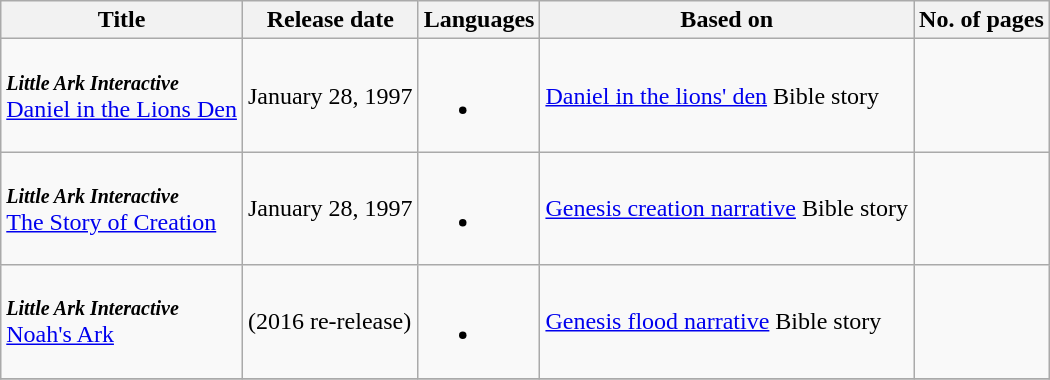<table class="wikitable sortable">
<tr>
<th>Title</th>
<th>Release date</th>
<th>Languages</th>
<th>Based on</th>
<th>No. of pages</th>
</tr>
<tr>
<td><em><small><strong>Little Ark Interactive</strong></small></em><br><a href='#'>Daniel in the Lions Den</a></td>
<td>January 28, 1997</td>
<td><br><ul><li></li></ul></td>
<td><a href='#'>Daniel in the lions' den</a> Bible story</td>
<td></td>
</tr>
<tr>
<td><em><small><strong>Little Ark Interactive</strong></small></em><br><a href='#'>The Story of Creation</a></td>
<td>January 28, 1997</td>
<td><br><ul><li></li></ul></td>
<td><a href='#'>Genesis creation narrative</a> Bible story</td>
<td></td>
</tr>
<tr>
<td><em><small><strong>Little Ark Interactive</strong></small></em><br><a href='#'>Noah's Ark</a></td>
<td>(2016 re-release)</td>
<td><br><ul><li></li></ul></td>
<td><a href='#'>Genesis flood narrative</a> Bible story</td>
<td></td>
</tr>
<tr>
</tr>
</table>
